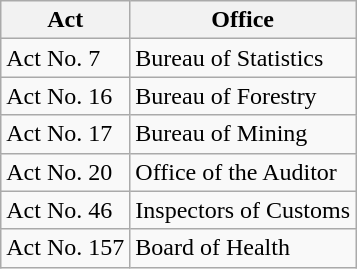<table class=wikitable>
<tr>
<th>Act</th>
<th>Office</th>
</tr>
<tr>
<td>Act No. 7</td>
<td>Bureau of Statistics</td>
</tr>
<tr>
<td>Act No. 16</td>
<td>Bureau of Forestry</td>
</tr>
<tr>
<td>Act No. 17</td>
<td>Bureau of Mining</td>
</tr>
<tr>
<td>Act No. 20</td>
<td>Office of the Auditor</td>
</tr>
<tr>
<td>Act No. 46</td>
<td>Inspectors of Customs</td>
</tr>
<tr>
<td>Act No. 157</td>
<td>Board of Health</td>
</tr>
</table>
